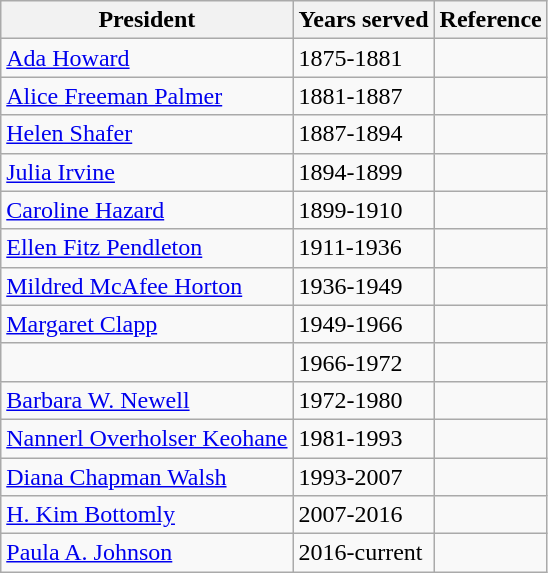<table class="wikitable">
<tr>
<th>President</th>
<th>Years served</th>
<th>Reference</th>
</tr>
<tr>
<td><a href='#'>Ada Howard</a></td>
<td>1875-1881</td>
<td></td>
</tr>
<tr>
<td><a href='#'>Alice Freeman Palmer</a></td>
<td>1881-1887</td>
<td></td>
</tr>
<tr>
<td><a href='#'>Helen Shafer</a></td>
<td>1887-1894</td>
<td></td>
</tr>
<tr>
<td><a href='#'>Julia Irvine</a></td>
<td>1894-1899</td>
<td></td>
</tr>
<tr>
<td><a href='#'>Caroline Hazard</a></td>
<td>1899-1910</td>
<td></td>
</tr>
<tr>
<td><a href='#'>Ellen Fitz Pendleton</a></td>
<td>1911-1936</td>
<td></td>
</tr>
<tr>
<td><a href='#'>Mildred McAfee Horton</a></td>
<td>1936-1949</td>
<td></td>
</tr>
<tr>
<td><a href='#'>Margaret Clapp</a></td>
<td>1949-1966</td>
<td></td>
</tr>
<tr>
<td></td>
<td>1966-1972</td>
<td></td>
</tr>
<tr>
<td><a href='#'>Barbara W. Newell</a></td>
<td>1972-1980</td>
<td></td>
</tr>
<tr>
<td><a href='#'>Nannerl Overholser Keohane</a></td>
<td>1981-1993</td>
<td></td>
</tr>
<tr>
<td><a href='#'>Diana Chapman Walsh</a></td>
<td>1993-2007</td>
<td></td>
</tr>
<tr>
<td><a href='#'>H. Kim Bottomly</a></td>
<td>2007-2016</td>
<td></td>
</tr>
<tr>
<td><a href='#'>Paula A. Johnson</a></td>
<td>2016-current</td>
<td></td>
</tr>
</table>
